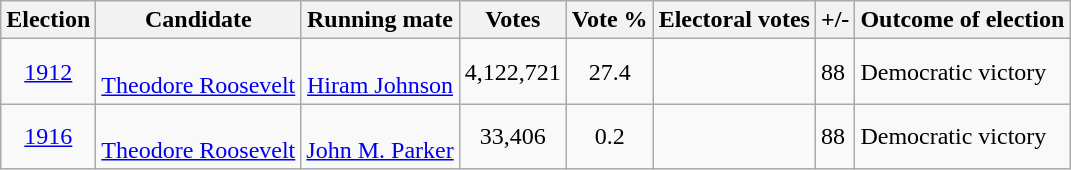<table class="sortable wikitable" style="text-align:center">
<tr>
<th>Election</th>
<th>Candidate</th>
<th>Running mate</th>
<th>Votes</th>
<th>Vote %</th>
<th>Electoral votes</th>
<th>+/-</th>
<th>Outcome of election</th>
</tr>
<tr>
<td align=center><a href='#'>1912</a></td>
<td><br><a href='#'>Theodore Roosevelt</a></td>
<td><br><a href='#'>Hiram Johnson</a></td>
<td align=center>4,122,721</td>
<td align=center>27.4</td>
<td align=left></td>
<td align=left>88</td>
<td align=left>Democratic victory</td>
</tr>
<tr>
<td align=center><a href='#'>1916</a></td>
<td><br><a href='#'>Theodore Roosevelt</a><br></td>
<td><br><a href='#'>John M. Parker</a></td>
<td align=center>33,406</td>
<td align=center>0.2</td>
<td align=left></td>
<td align=left>88</td>
<td align=left>Democratic victory</td>
</tr>
</table>
